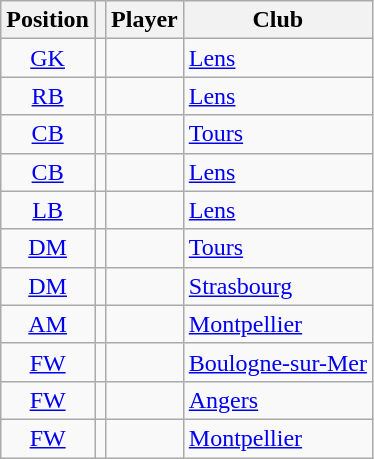<table class="sortable wikitable" style="text-align: center;">
<tr>
<th>Position</th>
<th></th>
<th>Player</th>
<th>Club</th>
</tr>
<tr>
<td><a href='#'>GK</a></td>
<td></td>
<td align=left></td>
<td align=left><a href='#'>Lens</a></td>
</tr>
<tr>
<td><a href='#'>RB</a></td>
<td></td>
<td align=left></td>
<td align=left><a href='#'>Lens</a></td>
</tr>
<tr>
<td><a href='#'>CB</a></td>
<td></td>
<td align=left></td>
<td align=left><a href='#'>Tours</a></td>
</tr>
<tr>
<td><a href='#'>CB</a></td>
<td></td>
<td align=left></td>
<td align=left><a href='#'>Lens</a></td>
</tr>
<tr>
<td><a href='#'>LB</a></td>
<td></td>
<td align=left></td>
<td align=left><a href='#'>Lens</a></td>
</tr>
<tr>
<td><a href='#'>DM</a></td>
<td></td>
<td align=left></td>
<td align="left"><a href='#'>Tours</a></td>
</tr>
<tr>
<td><a href='#'>DM</a></td>
<td></td>
<td align=left></td>
<td align=left><a href='#'>Strasbourg</a></td>
</tr>
<tr>
<td><a href='#'>AM</a></td>
<td></td>
<td align=left></td>
<td align=left><a href='#'>Montpellier</a></td>
</tr>
<tr>
<td><a href='#'>FW</a></td>
<td></td>
<td align=left></td>
<td align=left><a href='#'>Boulogne-sur-Mer</a></td>
</tr>
<tr>
<td><a href='#'>FW</a></td>
<td></td>
<td align=left></td>
<td align=left><a href='#'>Angers</a></td>
</tr>
<tr>
<td><a href='#'>FW</a></td>
<td></td>
<td align=left></td>
<td align=left><a href='#'>Montpellier</a></td>
</tr>
</table>
